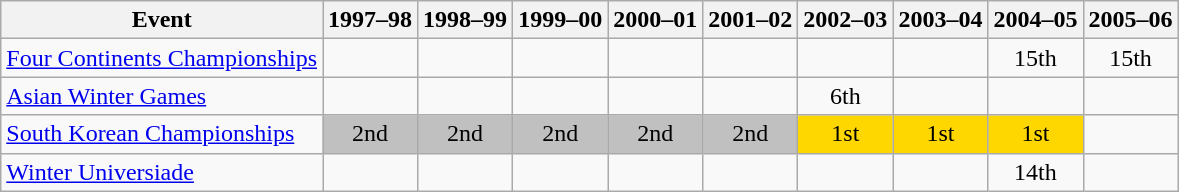<table class="wikitable" style="text-align:center">
<tr>
<th>Event</th>
<th>1997–98</th>
<th>1998–99</th>
<th>1999–00</th>
<th>2000–01</th>
<th>2001–02</th>
<th>2002–03</th>
<th>2003–04</th>
<th>2004–05</th>
<th>2005–06</th>
</tr>
<tr>
<td align=left><a href='#'>Four Continents Championships</a></td>
<td></td>
<td></td>
<td></td>
<td></td>
<td></td>
<td></td>
<td></td>
<td>15th</td>
<td>15th</td>
</tr>
<tr>
<td align=left><a href='#'>Asian Winter Games</a></td>
<td></td>
<td></td>
<td></td>
<td></td>
<td></td>
<td>6th</td>
<td></td>
<td></td>
<td></td>
</tr>
<tr>
<td align=left><a href='#'>South Korean Championships</a></td>
<td bgcolor=silver>2nd</td>
<td bgcolor=silver>2nd</td>
<td bgcolor=silver>2nd</td>
<td bgcolor=silver>2nd</td>
<td bgcolor=silver>2nd</td>
<td bgcolor=gold>1st</td>
<td bgcolor=gold>1st</td>
<td bgcolor=gold>1st</td>
<td></td>
</tr>
<tr>
<td align=left><a href='#'>Winter Universiade</a></td>
<td></td>
<td></td>
<td></td>
<td></td>
<td></td>
<td></td>
<td></td>
<td>14th</td>
<td></td>
</tr>
</table>
